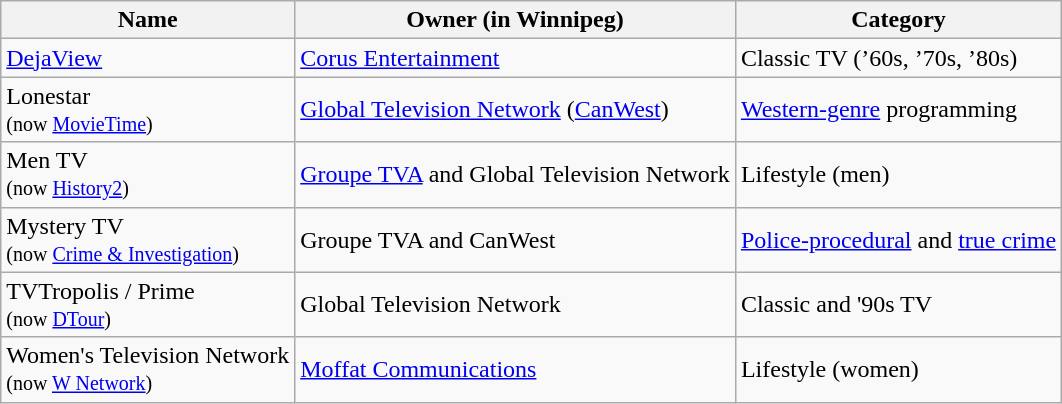<table class="wikitable">
<tr>
<th>Name</th>
<th>Owner (in Winnipeg)</th>
<th>Category</th>
</tr>
<tr>
<td><a href='#'>DejaView</a></td>
<td><a href='#'>Corus Entertainment</a></td>
<td>Classic TV (’60s, ’70s, ’80s)</td>
</tr>
<tr>
<td>Lonestar<br><small>(now <a href='#'>MovieTime</a>)</small></td>
<td><a href='#'>Global Television Network</a> (<a href='#'>CanWest</a>)</td>
<td><a href='#'>Western-genre</a> programming</td>
</tr>
<tr>
<td>Men TV<br><small>(now <a href='#'>History2</a>)</small></td>
<td><a href='#'>Groupe TVA</a> and Global Television Network</td>
<td>Lifestyle (men)</td>
</tr>
<tr>
<td>Mystery TV<br><small>(now <a href='#'>Crime & Investigation</a>)</small></td>
<td>Groupe TVA and CanWest</td>
<td><a href='#'>Police-procedural</a> and <a href='#'>true crime</a></td>
</tr>
<tr>
<td>TVTropolis / Prime<br><small>(now <a href='#'>DTour</a>)</small></td>
<td>Global Television Network</td>
<td>Classic and '90s TV</td>
</tr>
<tr>
<td>Women's Television Network<br><small>(now <a href='#'>W Network</a>)</small></td>
<td><a href='#'>Moffat Communications</a></td>
<td>Lifestyle (women)</td>
</tr>
</table>
